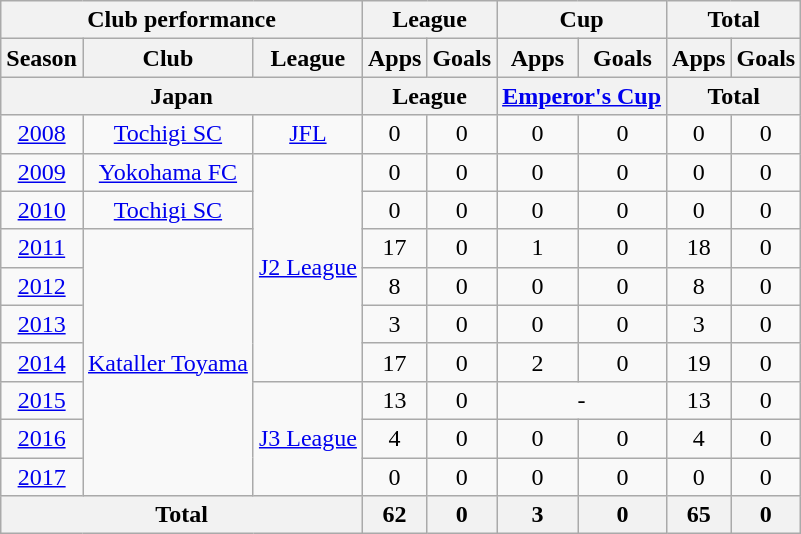<table class="wikitable" style="text-align:center;">
<tr>
<th colspan=3>Club performance</th>
<th colspan=2>League</th>
<th colspan=2>Cup</th>
<th colspan=2>Total</th>
</tr>
<tr>
<th>Season</th>
<th>Club</th>
<th>League</th>
<th>Apps</th>
<th>Goals</th>
<th>Apps</th>
<th>Goals</th>
<th>Apps</th>
<th>Goals</th>
</tr>
<tr>
<th colspan=3>Japan</th>
<th colspan=2>League</th>
<th colspan=2><a href='#'>Emperor's Cup</a></th>
<th colspan=2>Total</th>
</tr>
<tr>
<td><a href='#'>2008</a></td>
<td><a href='#'>Tochigi SC</a></td>
<td><a href='#'>JFL</a></td>
<td>0</td>
<td>0</td>
<td>0</td>
<td>0</td>
<td>0</td>
<td>0</td>
</tr>
<tr>
<td><a href='#'>2009</a></td>
<td><a href='#'>Yokohama FC</a></td>
<td rowspan="6"><a href='#'>J2 League</a></td>
<td>0</td>
<td>0</td>
<td>0</td>
<td>0</td>
<td>0</td>
<td>0</td>
</tr>
<tr>
<td><a href='#'>2010</a></td>
<td><a href='#'>Tochigi SC</a></td>
<td>0</td>
<td>0</td>
<td>0</td>
<td>0</td>
<td>0</td>
<td>0</td>
</tr>
<tr>
<td><a href='#'>2011</a></td>
<td rowspan="7"><a href='#'>Kataller Toyama</a></td>
<td>17</td>
<td>0</td>
<td>1</td>
<td>0</td>
<td>18</td>
<td>0</td>
</tr>
<tr>
<td><a href='#'>2012</a></td>
<td>8</td>
<td>0</td>
<td>0</td>
<td>0</td>
<td>8</td>
<td>0</td>
</tr>
<tr>
<td><a href='#'>2013</a></td>
<td>3</td>
<td>0</td>
<td>0</td>
<td>0</td>
<td>3</td>
<td>0</td>
</tr>
<tr>
<td><a href='#'>2014</a></td>
<td>17</td>
<td>0</td>
<td>2</td>
<td>0</td>
<td>19</td>
<td>0</td>
</tr>
<tr>
<td><a href='#'>2015</a></td>
<td rowspan="3"><a href='#'>J3 League</a></td>
<td>13</td>
<td>0</td>
<td colspan="2">-</td>
<td>13</td>
<td>0</td>
</tr>
<tr>
<td><a href='#'>2016</a></td>
<td>4</td>
<td>0</td>
<td>0</td>
<td>0</td>
<td>4</td>
<td>0</td>
</tr>
<tr>
<td><a href='#'>2017</a></td>
<td>0</td>
<td>0</td>
<td>0</td>
<td>0</td>
<td>0</td>
<td>0</td>
</tr>
<tr>
<th colspan=3>Total</th>
<th>62</th>
<th>0</th>
<th>3</th>
<th>0</th>
<th>65</th>
<th>0</th>
</tr>
</table>
